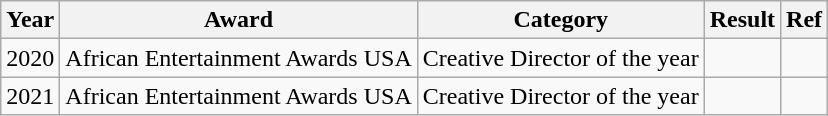<table class="wikitable sortable">
<tr>
<th>Year</th>
<th>Award</th>
<th>Category</th>
<th>Result</th>
<th>Ref</th>
</tr>
<tr>
<td>2020</td>
<td>African Entertainment Awards USA</td>
<td>Creative Director of the year</td>
<td></td>
<td></td>
</tr>
<tr>
<td>2021</td>
<td>African Entertainment Awards USA</td>
<td>Creative Director of the year</td>
<td></td>
<td></td>
</tr>
</table>
